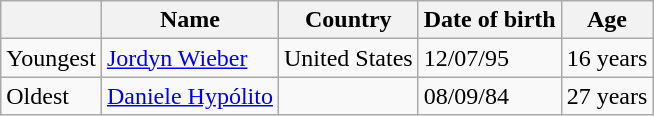<table class="wikitable">
<tr>
<th></th>
<th>Name</th>
<th>Country</th>
<th>Date of birth</th>
<th>Age</th>
</tr>
<tr>
<td>Youngest</td>
<td><a href='#'>Jordyn Wieber</a></td>
<td> United States</td>
<td>12/07/95</td>
<td>16 years</td>
</tr>
<tr>
<td>Oldest</td>
<td><a href='#'>Daniele Hypólito</a></td>
<td></td>
<td>08/09/84</td>
<td>27 years</td>
</tr>
</table>
